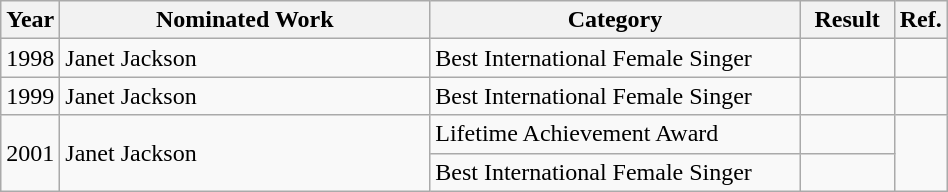<table class="wikitable" width="50%">
<tr>
<th width="5%">Year</th>
<th width="40%">Nominated Work</th>
<th width="40%">Category</th>
<th width="10%">Result</th>
<th width="5%">Ref.</th>
</tr>
<tr>
<td>1998</td>
<td>Janet Jackson</td>
<td>Best International Female Singer</td>
<td></td>
<td></td>
</tr>
<tr>
<td>1999</td>
<td>Janet Jackson</td>
<td>Best International Female Singer</td>
<td></td>
<td></td>
</tr>
<tr>
<td rowspan="2">2001</td>
<td rowspan="2">Janet Jackson</td>
<td>Lifetime Achievement Award</td>
<td></td>
<td rowspan="2"></td>
</tr>
<tr>
<td>Best International Female Singer</td>
<td></td>
</tr>
</table>
